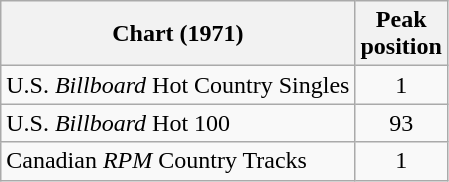<table class="wikitable sortable">
<tr>
<th align="left">Chart (1971)</th>
<th align="center">Peak<br>position</th>
</tr>
<tr>
<td align="left">U.S. <em>Billboard</em> Hot Country Singles</td>
<td align="center">1</td>
</tr>
<tr>
<td align="left">U.S. <em>Billboard</em> Hot 100</td>
<td align="center">93</td>
</tr>
<tr>
<td align="left">Canadian <em>RPM</em> Country Tracks</td>
<td align="center">1</td>
</tr>
</table>
